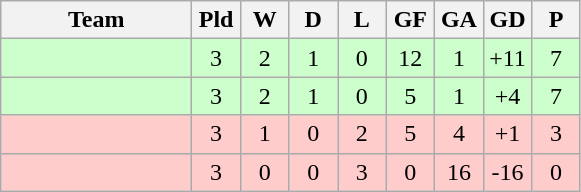<table class="wikitable">
<tr>
<th width=120>Team</th>
<th width=25>Pld</th>
<th width=25>W</th>
<th width=25>D</th>
<th width=25>L</th>
<th width=25>GF</th>
<th width=25>GA</th>
<th width=25>GD</th>
<th width=25>P</th>
</tr>
<tr align=center bgcolor=#ccffcc>
<td align=left></td>
<td>3</td>
<td>2</td>
<td>1</td>
<td>0</td>
<td>12</td>
<td>1</td>
<td>+11</td>
<td>7</td>
</tr>
<tr align=center bgcolor=#ccffcc>
<td align=left></td>
<td>3</td>
<td>2</td>
<td>1</td>
<td>0</td>
<td>5</td>
<td>1</td>
<td>+4</td>
<td>7</td>
</tr>
<tr align=center bgcolor=#ffcccc>
<td align=left></td>
<td>3</td>
<td>1</td>
<td>0</td>
<td>2</td>
<td>5</td>
<td>4</td>
<td>+1</td>
<td>3</td>
</tr>
<tr align=center bgcolor=#ffcccc>
<td align=left></td>
<td>3</td>
<td>0</td>
<td>0</td>
<td>3</td>
<td>0</td>
<td>16</td>
<td>-16</td>
<td>0</td>
</tr>
</table>
